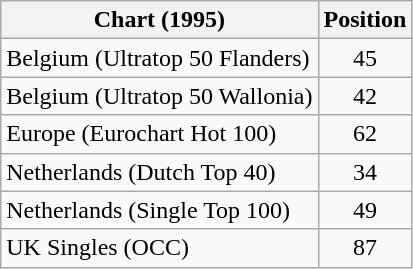<table class="wikitable sortable">
<tr>
<th>Chart (1995)</th>
<th>Position</th>
</tr>
<tr>
<td>Belgium (Ultratop 50 Flanders)</td>
<td align="center">45</td>
</tr>
<tr>
<td>Belgium (Ultratop 50 Wallonia)</td>
<td align="center">42</td>
</tr>
<tr>
<td>Europe (Eurochart Hot 100)</td>
<td align="center">62</td>
</tr>
<tr>
<td>Netherlands (Dutch Top 40)</td>
<td align="center">34</td>
</tr>
<tr>
<td>Netherlands (Single Top 100)</td>
<td align="center">49</td>
</tr>
<tr>
<td>UK Singles (OCC)</td>
<td align="center">87</td>
</tr>
</table>
